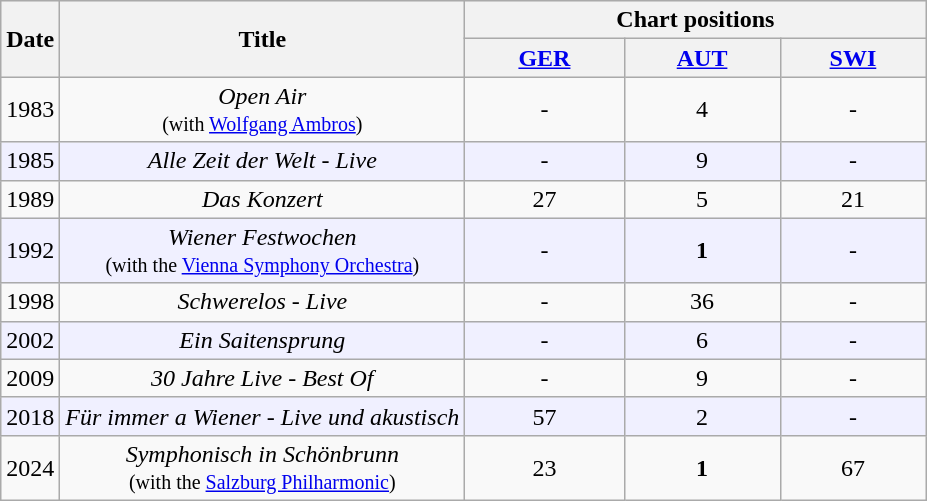<table class="wikitable">
<tr style="background-color:#efefef;">
<th rowspan="2">Date</th>
<th rowspan="2">Title</th>
<th colspan="3" width="300">Chart positions</th>
</tr>
<tr style="background-color:#efefef;">
<th><a href='#'>GER</a><br></th>
<th><a href='#'>AUT</a><br></th>
<th><a href='#'>SWI</a><br></th>
</tr>
<tr align="center">
<td>1983</td>
<td><em>Open Air</em> <br><small>(with <a href='#'>Wolfgang Ambros</a>)</small></td>
<td>-</td>
<td>4</td>
<td>-</td>
</tr>
<tr style="background-color:#f0f0ff" align="center">
<td>1985</td>
<td><em>Alle Zeit der Welt - Live</em></td>
<td>-</td>
<td>9</td>
<td>-</td>
</tr>
<tr align="center">
<td>1989</td>
<td><em>Das Konzert</em></td>
<td>27</td>
<td>5</td>
<td>21</td>
</tr>
<tr style="background-color:#f0f0ff" align="center">
<td>1992</td>
<td><em>Wiener Festwochen</em> <br><small>(with the <a href='#'>Vienna Symphony Orchestra</a>)</small></td>
<td>-</td>
<td><strong>1</strong></td>
<td>-</td>
</tr>
<tr align="center">
<td>1998</td>
<td><em>Schwerelos - Live</em></td>
<td>-</td>
<td>36</td>
<td>-</td>
</tr>
<tr style="background-color:#f0f0ff" align="center">
<td>2002</td>
<td><em>Ein Saitensprung</em></td>
<td>-</td>
<td>6</td>
<td>-</td>
</tr>
<tr align="center">
<td>2009</td>
<td><em>30 Jahre Live - Best Of</em></td>
<td>-</td>
<td>9</td>
<td>-</td>
</tr>
<tr style="background-color:#f0f0ff" align="center">
<td>2018</td>
<td><em>Für immer a Wiener - Live und akustisch</em></td>
<td>57</td>
<td>2<br></td>
<td>-</td>
</tr>
<tr align="center">
<td>2024</td>
<td><em>Symphonisch in Schönbrunn</em>  <br><small>(with the <a href='#'>Salzburg Philharmonic</a>)</small></td>
<td>23</td>
<td><strong>1</strong></td>
<td>67</td>
</tr>
</table>
